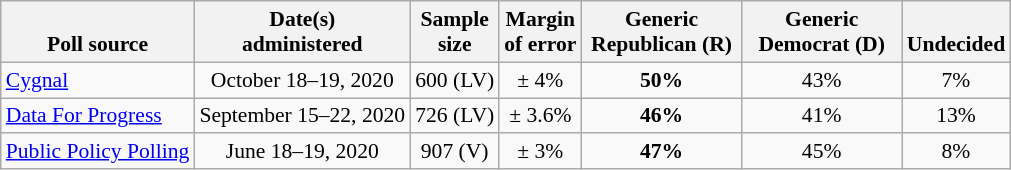<table class="wikitable" style="font-size:90%;text-align:center;">
<tr valign=bottom>
<th>Poll source</th>
<th>Date(s)<br>administered</th>
<th>Sample<br>size</th>
<th>Margin<br>of error</th>
<th style="width:100px;">Generic<br>Republican (R)</th>
<th style="width:100px;">Generic<br>Democrat (D)</th>
<th>Undecided</th>
</tr>
<tr>
<td style="text-align:left;"><a href='#'>Cygnal</a></td>
<td>October 18–19, 2020</td>
<td>600 (LV)</td>
<td>± 4%</td>
<td><strong>50%</strong></td>
<td>43%</td>
<td>7%</td>
</tr>
<tr>
<td style="text-align:left;"><a href='#'>Data For Progress</a></td>
<td>September 15–22, 2020</td>
<td>726 (LV)</td>
<td>± 3.6%</td>
<td><strong>46%</strong></td>
<td>41%</td>
<td>13%</td>
</tr>
<tr>
<td style="text-align:left;"><a href='#'>Public Policy Polling</a></td>
<td>June 18–19, 2020</td>
<td>907 (V)</td>
<td>± 3%</td>
<td><strong>47%</strong></td>
<td>45%</td>
<td>8%</td>
</tr>
</table>
